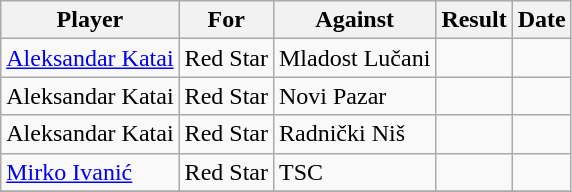<table class="wikitable">
<tr>
<th>Player</th>
<th>For</th>
<th>Against</th>
<th style="text-align:center;">Result</th>
<th>Date</th>
</tr>
<tr>
<td> <a href='#'>Aleksandar Katai</a></td>
<td>Red Star</td>
<td>Mladost Lučani</td>
<td style="text-align:center;"></td>
<td></td>
</tr>
<tr>
<td> Aleksandar Katai</td>
<td>Red Star</td>
<td>Novi Pazar</td>
<td style="text-align:center;"></td>
<td></td>
</tr>
<tr>
<td> Aleksandar Katai</td>
<td>Red Star</td>
<td>Radnički Niš</td>
<td style="text-align:center;"></td>
<td></td>
</tr>
<tr>
<td> <a href='#'>Mirko Ivanić</a></td>
<td>Red Star</td>
<td>TSC</td>
<td style="text-align:center;"></td>
<td></td>
</tr>
<tr>
</tr>
</table>
